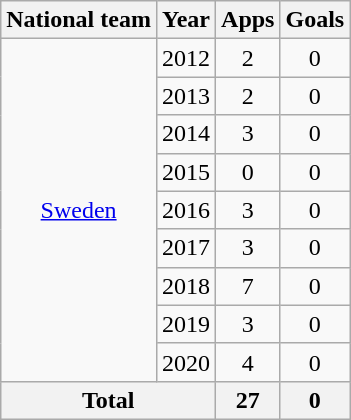<table class="wikitable" style="text-align: center;">
<tr>
<th>National team</th>
<th>Year</th>
<th>Apps</th>
<th>Goals</th>
</tr>
<tr>
<td rowspan="9"><a href='#'>Sweden</a></td>
<td>2012</td>
<td>2</td>
<td>0</td>
</tr>
<tr>
<td>2013</td>
<td>2</td>
<td>0</td>
</tr>
<tr>
<td>2014</td>
<td>3</td>
<td>0</td>
</tr>
<tr>
<td>2015</td>
<td>0</td>
<td>0</td>
</tr>
<tr>
<td>2016</td>
<td>3</td>
<td>0</td>
</tr>
<tr>
<td>2017</td>
<td>3</td>
<td>0</td>
</tr>
<tr>
<td>2018</td>
<td>7</td>
<td>0</td>
</tr>
<tr>
<td>2019</td>
<td>3</td>
<td>0</td>
</tr>
<tr>
<td>2020</td>
<td>4</td>
<td>0</td>
</tr>
<tr>
<th colspan="2">Total</th>
<th>27</th>
<th>0</th>
</tr>
</table>
